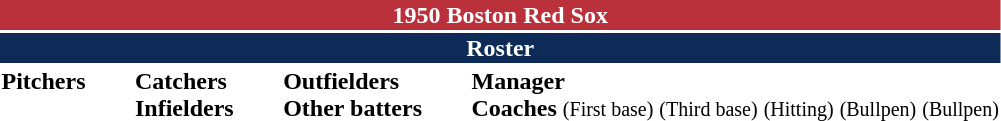<table class="toccolours" style="text-align: left;">
<tr>
<th colspan="10" style="background-color: #ba313c; color: white; text-align: center;">1950 Boston Red Sox</th>
</tr>
<tr>
<td colspan="10" style="background-color:#0d2b56; color: white; text-align: center;"><strong>Roster</strong></td>
</tr>
<tr>
<td valign="top"><strong>Pitchers</strong><br>


















</td>
<td width="25px"></td>
<td valign="top"><strong>Catchers</strong><br>



<strong>Infielders</strong>






</td>
<td width="25px"></td>
<td valign="top"><strong>Outfielders</strong><br>








<strong>Other batters</strong>
</td>
<td width="25px"></td>
<td valign="top"><strong>Manager</strong><br>

<strong>Coaches</strong>
 <small>(First base)</small>
 <small>(Third base)</small>
 <small>(Hitting)</small>
 <small>(Bullpen)</small>
 <small>(Bullpen)</small></td>
</tr>
<tr>
</tr>
</table>
